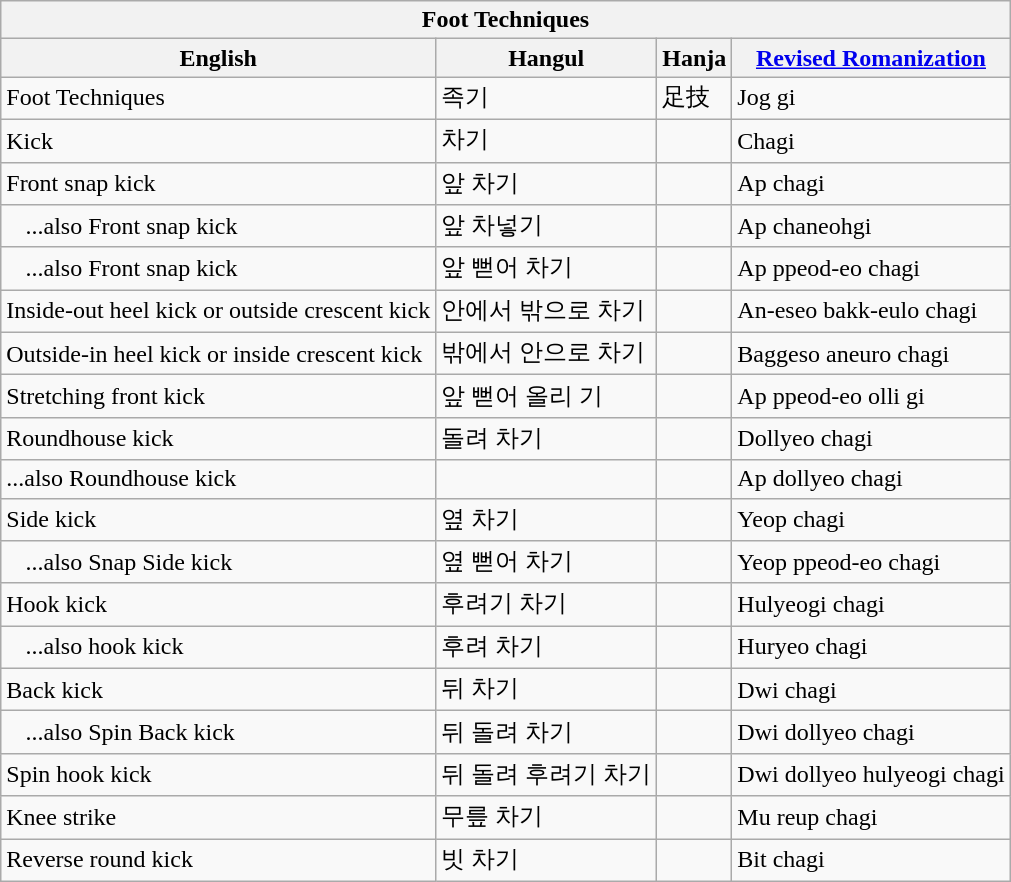<table class="wikitable mw-collapsible mw-collapsed">
<tr>
<th colspan="4">Foot Techniques</th>
</tr>
<tr>
<th>English</th>
<th>Hangul</th>
<th>Hanja</th>
<th><a href='#'>Revised Romanization</a></th>
</tr>
<tr>
<td>Foot Techniques</td>
<td>족기</td>
<td>足技</td>
<td>Jog gi</td>
</tr>
<tr>
<td>Kick</td>
<td>차기</td>
<td></td>
<td>Chagi</td>
</tr>
<tr>
<td>Front snap kick</td>
<td>앞 차기</td>
<td></td>
<td>Ap chagi</td>
</tr>
<tr>
<td style="padding-left: 1em">...also Front snap kick</td>
<td>앞 차넣기</td>
<td></td>
<td>Ap chaneohgi</td>
</tr>
<tr>
<td style="padding-left: 1em">...also Front snap kick</td>
<td>앞 뻗어 차기</td>
<td></td>
<td>Ap ppeod-eo chagi</td>
</tr>
<tr>
<td>Inside-out heel kick or outside crescent kick</td>
<td>안에서 밖으로 차기</td>
<td></td>
<td>An-eseo bakk-eulo chagi</td>
</tr>
<tr>
<td>Outside-in heel kick or inside crescent kick</td>
<td>밖에서 안으로 차기</td>
<td></td>
<td>Baggeso aneuro chagi</td>
</tr>
<tr>
<td>Stretching front kick</td>
<td>앞 뻗어 올리 기</td>
<td></td>
<td>Ap ppeod-eo olli gi</td>
</tr>
<tr>
<td>Roundhouse kick</td>
<td>돌려 차기</td>
<td></td>
<td>Dollyeo chagi</td>
</tr>
<tr>
<td>...also Roundhouse kick</td>
<td></td>
<td></td>
<td>Ap dollyeo chagi</td>
</tr>
<tr>
<td>Side kick</td>
<td>옆 차기</td>
<td></td>
<td>Yeop chagi</td>
</tr>
<tr>
<td style="padding-left: 1em">...also Snap Side kick</td>
<td>옆 뻗어 차기</td>
<td></td>
<td>Yeop ppeod-eo chagi</td>
</tr>
<tr>
<td>Hook kick</td>
<td>후려기 차기</td>
<td></td>
<td>Hulyeogi chagi</td>
</tr>
<tr>
<td style="padding-left: 1em">...also hook kick</td>
<td>후려 차기</td>
<td></td>
<td>Huryeo chagi</td>
</tr>
<tr>
<td>Back kick</td>
<td>뒤 차기</td>
<td></td>
<td>Dwi chagi</td>
</tr>
<tr>
<td style="padding-left: 1em">...also Spin Back kick</td>
<td>뒤 돌려 차기</td>
<td></td>
<td>Dwi dollyeo chagi</td>
</tr>
<tr>
<td>Spin hook kick</td>
<td>뒤 돌려 후려기 차기</td>
<td></td>
<td>Dwi dollyeo hulyeogi chagi</td>
</tr>
<tr>
<td>Knee strike</td>
<td>무릎 차기</td>
<td></td>
<td>Mu reup chagi</td>
</tr>
<tr>
<td>Reverse round kick</td>
<td>빗 차기</td>
<td></td>
<td>Bit chagi</td>
</tr>
</table>
